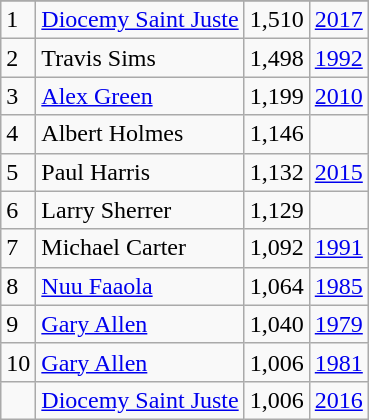<table class="wikitable">
<tr>
</tr>
<tr>
<td>1</td>
<td><a href='#'>Diocemy Saint Juste</a></td>
<td>1,510</td>
<td><a href='#'>2017</a></td>
</tr>
<tr>
<td>2</td>
<td>Travis Sims</td>
<td>1,498</td>
<td><a href='#'>1992</a></td>
</tr>
<tr>
<td>3</td>
<td><a href='#'>Alex Green</a></td>
<td>1,199</td>
<td><a href='#'>2010</a></td>
</tr>
<tr>
<td>4</td>
<td>Albert Holmes</td>
<td>1,146</td>
<td></td>
</tr>
<tr>
<td>5</td>
<td>Paul Harris</td>
<td>1,132</td>
<td><a href='#'>2015</a></td>
</tr>
<tr>
<td>6</td>
<td>Larry Sherrer</td>
<td>1,129</td>
<td></td>
</tr>
<tr>
<td>7</td>
<td>Michael Carter</td>
<td>1,092</td>
<td><a href='#'>1991</a></td>
</tr>
<tr>
<td>8</td>
<td><a href='#'>Nuu Faaola</a></td>
<td>1,064</td>
<td><a href='#'>1985</a></td>
</tr>
<tr>
<td>9</td>
<td><a href='#'>Gary Allen</a></td>
<td>1,040</td>
<td><a href='#'>1979</a></td>
</tr>
<tr>
<td>10</td>
<td><a href='#'>Gary Allen</a></td>
<td>1,006</td>
<td><a href='#'>1981</a></td>
</tr>
<tr>
<td></td>
<td><a href='#'>Diocemy Saint Juste</a></td>
<td>1,006</td>
<td><a href='#'>2016</a></td>
</tr>
</table>
